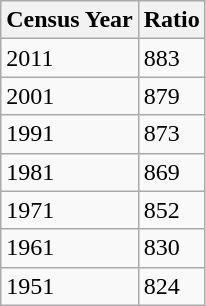<table class="wikitable sortable">
<tr>
<th>Census Year</th>
<th>Ratio</th>
</tr>
<tr>
<td>2011</td>
<td>883</td>
</tr>
<tr>
<td>2001</td>
<td>879</td>
</tr>
<tr>
<td>1991</td>
<td>873</td>
</tr>
<tr>
<td>1981</td>
<td>869</td>
</tr>
<tr>
<td>1971</td>
<td>852</td>
</tr>
<tr>
<td>1961</td>
<td>830</td>
</tr>
<tr>
<td>1951</td>
<td>824</td>
</tr>
</table>
